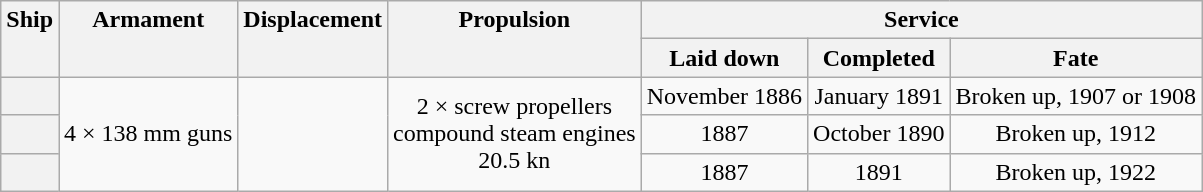<table class="wikitable plainrowheaders" style="text-align: center;">
<tr valign="top">
<th scope="col" rowspan="2">Ship</th>
<th scope="col" rowspan="2">Armament</th>
<th scope="col" rowspan="2">Displacement</th>
<th scope="col" rowspan="2">Propulsion</th>
<th scope="col" colspan="3">Service</th>
</tr>
<tr valign="top">
<th scope="col">Laid down</th>
<th scope="col">Completed</th>
<th scope="col">Fate</th>
</tr>
<tr valign="center">
<th scope="row"></th>
<td rowspan="3">4 × 138 mm guns</td>
<td rowspan="3"></td>
<td rowspan="3">2 × screw propellers<br>compound steam engines<br>20.5 kn</td>
<td>November 1886</td>
<td>January 1891</td>
<td>Broken up, 1907 or 1908</td>
</tr>
<tr valign="center">
<th scope="row"></th>
<td>1887</td>
<td>October 1890</td>
<td>Broken up, 1912</td>
</tr>
<tr valign="center">
<th scope="row"></th>
<td>1887</td>
<td>1891</td>
<td>Broken up, 1922</td>
</tr>
</table>
